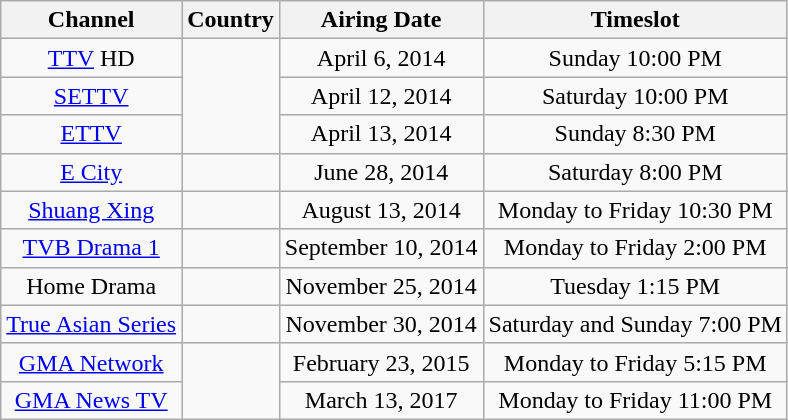<table class="wikitable" style="text-align:center">
<tr>
<th>Channel</th>
<th>Country</th>
<th>Airing Date</th>
<th>Timeslot</th>
</tr>
<tr>
<td><a href='#'>TTV</a> HD</td>
<td rowspan=3></td>
<td>April 6, 2014</td>
<td>Sunday 10:00 PM</td>
</tr>
<tr>
<td><a href='#'>SETTV</a></td>
<td>April 12, 2014</td>
<td>Saturday 10:00 PM</td>
</tr>
<tr>
<td><a href='#'>ETTV</a></td>
<td>April 13, 2014</td>
<td>Sunday 8:30 PM</td>
</tr>
<tr>
<td><a href='#'>E City</a></td>
<td></td>
<td>June 28, 2014</td>
<td>Saturday 8:00 PM</td>
</tr>
<tr>
<td><a href='#'>Shuang Xing</a></td>
<td></td>
<td>August 13, 2014</td>
<td>Monday to Friday 10:30 PM</td>
</tr>
<tr>
<td><a href='#'>TVB Drama 1</a></td>
<td></td>
<td>September 10, 2014</td>
<td>Monday to Friday 2:00 PM</td>
</tr>
<tr>
<td>Home Drama</td>
<td></td>
<td>November 25, 2014</td>
<td>Tuesday 1:15 PM</td>
</tr>
<tr>
<td><a href='#'>True Asian Series</a></td>
<td></td>
<td>November 30, 2014</td>
<td>Saturday and Sunday 7:00 PM</td>
</tr>
<tr>
<td><a href='#'>GMA Network</a></td>
<td rowspan="2"></td>
<td>February 23, 2015</td>
<td>Monday to Friday 5:15 PM</td>
</tr>
<tr>
<td><a href='#'>GMA News TV</a></td>
<td>March 13, 2017</td>
<td>Monday to Friday 11:00 PM</td>
</tr>
</table>
